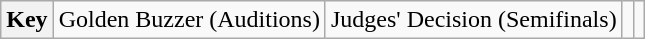<table class="wikitable">
<tr>
<th>Key</th>
<td> Golden Buzzer (Auditions)</td>
<td> Judges' Decision (Semifinals)</td>
<td></td>
<td></td>
</tr>
</table>
